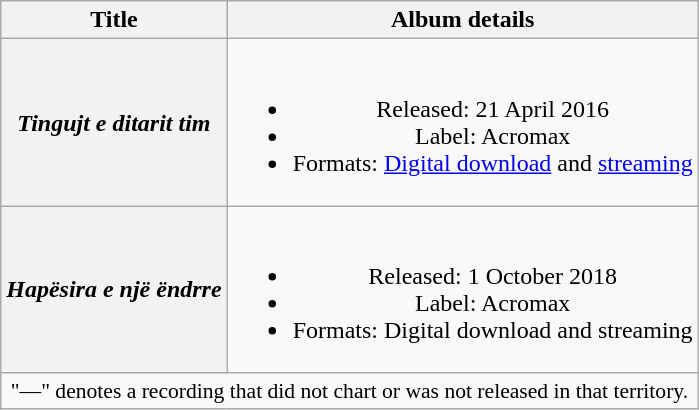<table class="wikitable plainrowheaders" style="text-align:center;" border="1">
<tr>
<th scope="col">Title</th>
<th scope="col">Album details</th>
</tr>
<tr>
<th scope="row"><em>Tingujt e ditarit tim</em></th>
<td><br><ul><li>Released: 21 April 2016</li><li>Label: Acromax</li><li>Formats: <a href='#'>Digital download</a> and <a href='#'>streaming</a></li></ul></td>
</tr>
<tr>
<th scope="row"><em>Hapësira e një ëndrre</em></th>
<td><br><ul><li>Released: 1 October 2018</li><li>Label: Acromax</li><li>Formats: Digital download and streaming</li></ul></td>
</tr>
<tr>
<td colspan="11" style="font-size:90%">"—" denotes a recording that did not chart or was not released in that territory.</td>
</tr>
</table>
